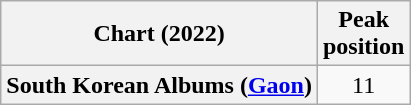<table class="wikitable plainrowheaders" style="text-align:center">
<tr>
<th scope="col">Chart (2022)</th>
<th scope="col">Peak<br>position</th>
</tr>
<tr>
<th scope="row">South Korean Albums (<a href='#'>Gaon</a>)</th>
<td>11</td>
</tr>
</table>
